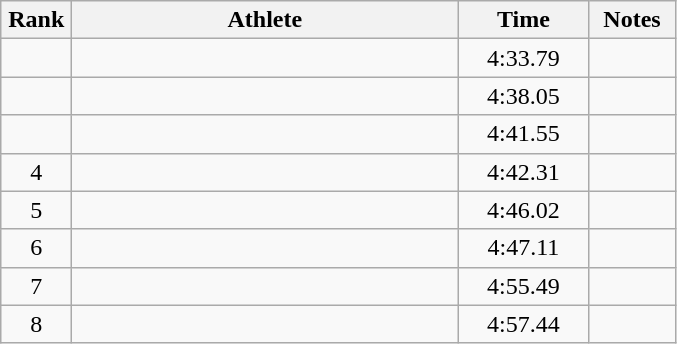<table class="wikitable" style="text-align:center">
<tr>
<th width=40>Rank</th>
<th width=250>Athlete</th>
<th width=80>Time</th>
<th width=50>Notes</th>
</tr>
<tr>
<td></td>
<td align=left></td>
<td>4:33.79</td>
<td></td>
</tr>
<tr>
<td></td>
<td align=left></td>
<td>4:38.05</td>
<td></td>
</tr>
<tr>
<td></td>
<td align=left></td>
<td>4:41.55</td>
<td></td>
</tr>
<tr>
<td>4</td>
<td align=left></td>
<td>4:42.31</td>
<td></td>
</tr>
<tr>
<td>5</td>
<td align=left></td>
<td>4:46.02</td>
<td></td>
</tr>
<tr>
<td>6</td>
<td align=left></td>
<td>4:47.11</td>
<td></td>
</tr>
<tr>
<td>7</td>
<td align=left></td>
<td>4:55.49</td>
<td></td>
</tr>
<tr>
<td>8</td>
<td align=left></td>
<td>4:57.44</td>
<td></td>
</tr>
</table>
